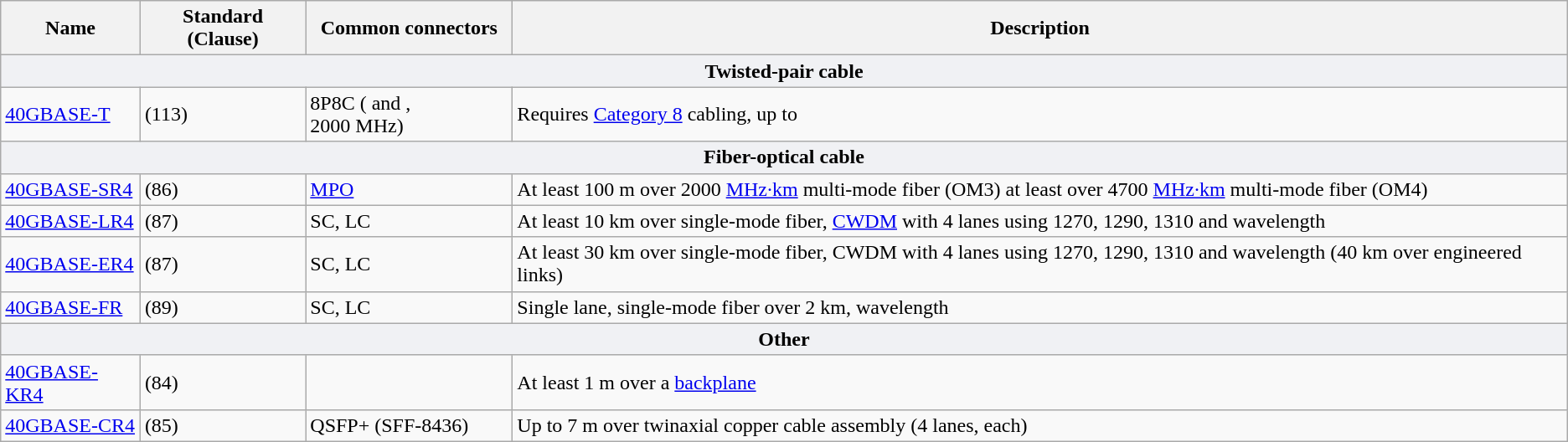<table class="wikitable">
<tr>
<th>Name</th>
<th>Standard (Clause)</th>
<th>Common connectors</th>
<th>Description</th>
</tr>
<tr>
<th colspan=4 style="background-color: #F0F1F4">Twisted-pair cable</th>
</tr>
<tr>
<td><a href='#'>40GBASE-T</a></td>
<td> (113)</td>
<td>8P8C ( and , 2000 MHz)</td>
<td>Requires <a href='#'>Category 8</a> cabling, up to </td>
</tr>
<tr>
<th colspan=4 style="background-color: #F0F1F4">Fiber-optical cable</th>
</tr>
<tr>
<td><a href='#'>40GBASE-SR4</a></td>
<td> (86)</td>
<td><a href='#'>MPO</a></td>
<td>At least 100 m over 2000 <a href='#'>MHz·km</a> multi-mode fiber (OM3) at least  over 4700 <a href='#'>MHz·km</a> multi-mode fiber (OM4)</td>
</tr>
<tr>
<td><a href='#'>40GBASE-LR4</a></td>
<td> (87)</td>
<td>SC, LC</td>
<td>At least 10 km over single-mode fiber, <a href='#'>CWDM</a> with 4 lanes using 1270, 1290, 1310 and  wavelength</td>
</tr>
<tr>
<td><a href='#'>40GBASE-ER4</a></td>
<td> (87)</td>
<td>SC, LC</td>
<td>At least 30 km over single-mode fiber, CWDM with 4 lanes using 1270, 1290, 1310 and  wavelength (40 km over engineered links)</td>
</tr>
<tr>
<td><a href='#'>40GBASE-FR</a></td>
<td> (89)</td>
<td>SC, LC</td>
<td>Single lane, single-mode fiber over 2 km,  wavelength</td>
</tr>
<tr>
<th colspan=4 style="background-color: #F0F1F4">Other</th>
</tr>
<tr>
<td><a href='#'>40GBASE-KR4</a></td>
<td> (84)</td>
<td></td>
<td>At least 1 m over a <a href='#'>backplane</a></td>
</tr>
<tr>
<td><a href='#'>40GBASE-CR4</a></td>
<td> (85)</td>
<td>QSFP+ (SFF-8436)</td>
<td>Up to 7 m over twinaxial copper cable assembly (4 lanes,  each)</td>
</tr>
</table>
